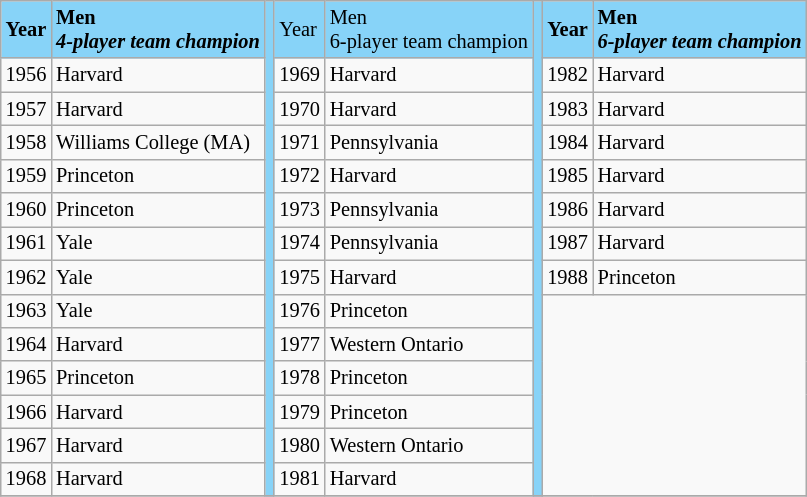<table class="wikitable" style="font-size:85%;">
<tr ! style="background-color: #87D3F8;">
<td><strong>Year</strong></td>
<td><strong>Men<br><em>4-player team champion<strong><em></td>
<td rowspan=14></td>
<td></strong>Year<strong></td>
<td></strong>Men<br></em>6-player team champion</em></strong></td>
<td rowspan=14></td>
<td><strong>Year</strong></td>
<td><strong>Men<br><em>6-player team champion<strong><em></td>
</tr>
<tr --->
<td>1956</td>
<td>Harvard</td>
<td>1969</td>
<td>Harvard</td>
<td>1982</td>
<td>Harvard</td>
</tr>
<tr --->
<td>1957</td>
<td>Harvard</td>
<td>1970</td>
<td>Harvard</td>
<td>1983</td>
<td>Harvard</td>
</tr>
<tr --->
<td>1958</td>
<td>Williams College (MA)</td>
<td>1971</td>
<td>Pennsylvania</td>
<td>1984</td>
<td>Harvard</td>
</tr>
<tr --->
<td>1959</td>
<td>Princeton</td>
<td>1972</td>
<td>Harvard</td>
<td>1985</td>
<td>Harvard</td>
</tr>
<tr --->
<td>1960</td>
<td>Princeton</td>
<td>1973</td>
<td>Pennsylvania</td>
<td>1986</td>
<td>Harvard</td>
</tr>
<tr --->
<td>1961</td>
<td>Yale</td>
<td>1974</td>
<td>Pennsylvania</td>
<td>1987</td>
<td>Harvard</td>
</tr>
<tr --->
<td>1962</td>
<td>Yale</td>
<td>1975</td>
<td>Harvard</td>
<td>1988</td>
<td>Princeton</td>
</tr>
<tr --->
<td>1963</td>
<td>Yale</td>
<td>1976</td>
<td>Princeton</td>
<td colspan=2 rowspan=6></td>
</tr>
<tr --->
<td>1964</td>
<td>Harvard</td>
<td>1977</td>
<td>Western Ontario</td>
</tr>
<tr --->
<td>1965</td>
<td>Princeton</td>
<td>1978</td>
<td>Princeton</td>
</tr>
<tr --->
<td>1966</td>
<td>Harvard</td>
<td>1979</td>
<td>Princeton</td>
</tr>
<tr --->
<td>1967</td>
<td>Harvard</td>
<td>1980</td>
<td>Western Ontario</td>
</tr>
<tr --->
<td>1968</td>
<td>Harvard</td>
<td>1981</td>
<td>Harvard</td>
</tr>
<tr --->
</tr>
</table>
